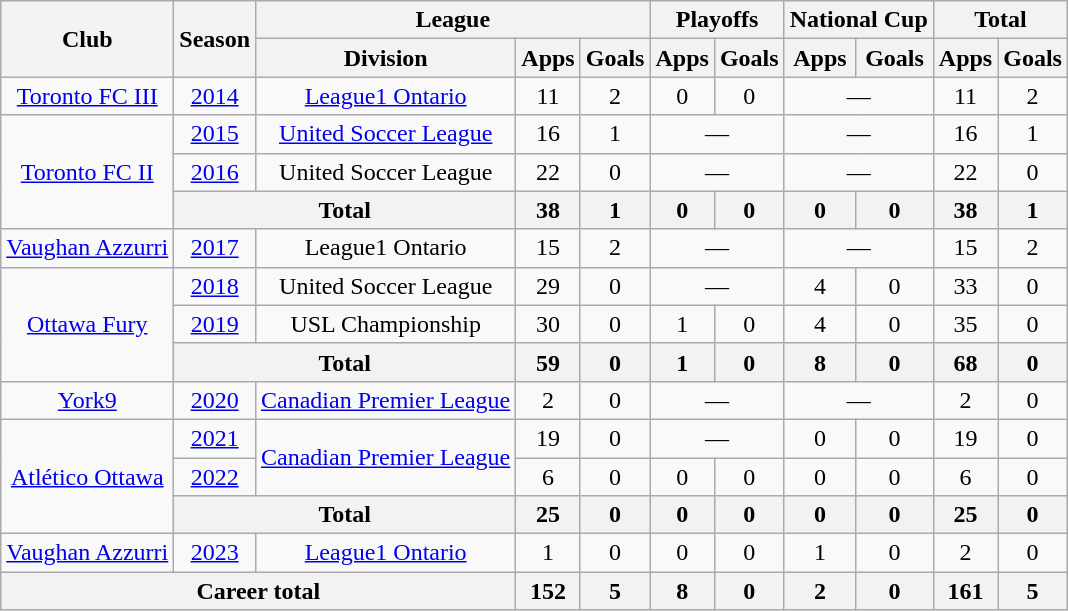<table class="wikitable" style="text-align:center">
<tr>
<th rowspan="2">Club</th>
<th rowspan="2">Season</th>
<th colspan="3">League</th>
<th colspan="2">Playoffs</th>
<th colspan="2">National Cup</th>
<th colspan="2">Total</th>
</tr>
<tr>
<th>Division</th>
<th>Apps</th>
<th>Goals</th>
<th>Apps</th>
<th>Goals</th>
<th>Apps</th>
<th>Goals</th>
<th>Apps</th>
<th>Goals</th>
</tr>
<tr>
<td rowspan="1"><a href='#'>Toronto FC III</a></td>
<td><a href='#'>2014</a></td>
<td><a href='#'>League1 Ontario</a></td>
<td>11</td>
<td>2</td>
<td>0</td>
<td>0</td>
<td colspan="2">—</td>
<td>11</td>
<td>2</td>
</tr>
<tr>
<td rowspan="3"><a href='#'>Toronto FC II</a></td>
<td><a href='#'>2015</a></td>
<td><a href='#'>United Soccer League</a></td>
<td>16</td>
<td>1</td>
<td colspan="2">—</td>
<td colspan="2">—</td>
<td>16</td>
<td>1</td>
</tr>
<tr>
<td><a href='#'>2016</a></td>
<td>United Soccer League</td>
<td>22</td>
<td>0</td>
<td colspan="2">—</td>
<td colspan="2">—</td>
<td>22</td>
<td>0</td>
</tr>
<tr>
<th colspan="2">Total</th>
<th>38</th>
<th>1</th>
<th>0</th>
<th>0</th>
<th>0</th>
<th>0</th>
<th>38</th>
<th>1</th>
</tr>
<tr>
<td rowspan="1"><a href='#'>Vaughan Azzurri</a></td>
<td><a href='#'>2017</a></td>
<td>League1 Ontario</td>
<td>15</td>
<td>2</td>
<td colspan="2">—</td>
<td colspan="2">—</td>
<td>15</td>
<td>2</td>
</tr>
<tr>
<td rowspan="3"><a href='#'>Ottawa Fury</a></td>
<td><a href='#'>2018</a></td>
<td>United Soccer League</td>
<td>29</td>
<td>0</td>
<td colspan="2">—</td>
<td>4</td>
<td>0</td>
<td>33</td>
<td>0</td>
</tr>
<tr>
<td><a href='#'>2019</a></td>
<td>USL Championship</td>
<td>30</td>
<td>0</td>
<td>1</td>
<td>0</td>
<td>4</td>
<td>0</td>
<td>35</td>
<td>0</td>
</tr>
<tr>
<th colspan="2">Total</th>
<th>59</th>
<th>0</th>
<th>1</th>
<th>0</th>
<th>8</th>
<th>0</th>
<th>68</th>
<th>0</th>
</tr>
<tr>
<td rowspan="1"><a href='#'>York9</a></td>
<td><a href='#'>2020</a></td>
<td><a href='#'>Canadian Premier League</a></td>
<td>2</td>
<td>0</td>
<td colspan="2">—</td>
<td colspan="2">—</td>
<td>2</td>
<td>0</td>
</tr>
<tr>
<td rowspan="3"><a href='#'>Atlético Ottawa</a></td>
<td><a href='#'>2021</a></td>
<td rowspan="2"><a href='#'>Canadian Premier League</a></td>
<td>19</td>
<td>0</td>
<td colspan="2">—</td>
<td>0</td>
<td>0</td>
<td>19</td>
<td>0</td>
</tr>
<tr>
<td><a href='#'>2022</a></td>
<td>6</td>
<td>0</td>
<td>0</td>
<td>0</td>
<td>0</td>
<td>0</td>
<td>6</td>
<td>0</td>
</tr>
<tr>
<th colspan="2">Total</th>
<th>25</th>
<th>0</th>
<th>0</th>
<th>0</th>
<th>0</th>
<th>0</th>
<th>25</th>
<th>0</th>
</tr>
<tr>
<td><a href='#'>Vaughan Azzurri</a></td>
<td><a href='#'>2023</a></td>
<td><a href='#'>League1 Ontario</a></td>
<td>1</td>
<td>0</td>
<td>0</td>
<td>0</td>
<td>1</td>
<td>0</td>
<td>2</td>
<td>0</td>
</tr>
<tr>
<th colspan="3">Career total</th>
<th>152</th>
<th>5</th>
<th>8</th>
<th>0</th>
<th>2</th>
<th>0</th>
<th>161</th>
<th>5</th>
</tr>
</table>
